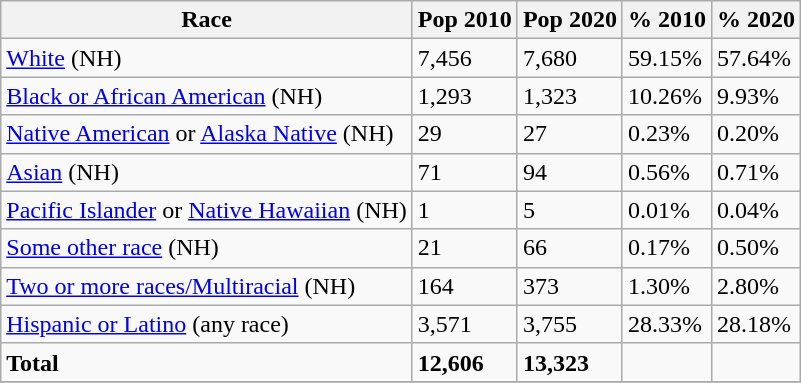<table class="wikitable">
<tr>
<th>Race</th>
<th>Pop 2010</th>
<th>Pop 2020</th>
<th>% 2010</th>
<th>% 2020</th>
</tr>
<tr>
<td><a href='#'>White</a> (NH)</td>
<td>7,456</td>
<td>7,680</td>
<td>59.15%</td>
<td>57.64%</td>
</tr>
<tr>
<td><a href='#'>Black or African American</a> (NH)</td>
<td>1,293</td>
<td>1,323</td>
<td>10.26%</td>
<td>9.93%</td>
</tr>
<tr>
<td><a href='#'>Native American</a> or <a href='#'>Alaska Native</a> (NH)</td>
<td>29</td>
<td>27</td>
<td>0.23%</td>
<td>0.20%</td>
</tr>
<tr>
<td><a href='#'>Asian</a> (NH)</td>
<td>71</td>
<td>94</td>
<td>0.56%</td>
<td>0.71%</td>
</tr>
<tr>
<td><a href='#'>Pacific Islander</a> or <a href='#'>Native Hawaiian</a> (NH)</td>
<td>1</td>
<td>5</td>
<td>0.01%</td>
<td>0.04%</td>
</tr>
<tr>
<td><a href='#'>Some other race</a> (NH)</td>
<td>21</td>
<td>66</td>
<td>0.17%</td>
<td>0.50%</td>
</tr>
<tr>
<td><a href='#'>Two or more races/Multiracial</a> (NH)</td>
<td>164</td>
<td>373</td>
<td>1.30%</td>
<td>2.80%</td>
</tr>
<tr>
<td><a href='#'>Hispanic or Latino</a> (any race)</td>
<td>3,571</td>
<td>3,755</td>
<td>28.33%</td>
<td>28.18%</td>
</tr>
<tr>
<td><strong>Total</strong></td>
<td><strong>12,606</strong></td>
<td><strong>13,323</strong></td>
<td></td>
<td></td>
</tr>
<tr>
</tr>
</table>
